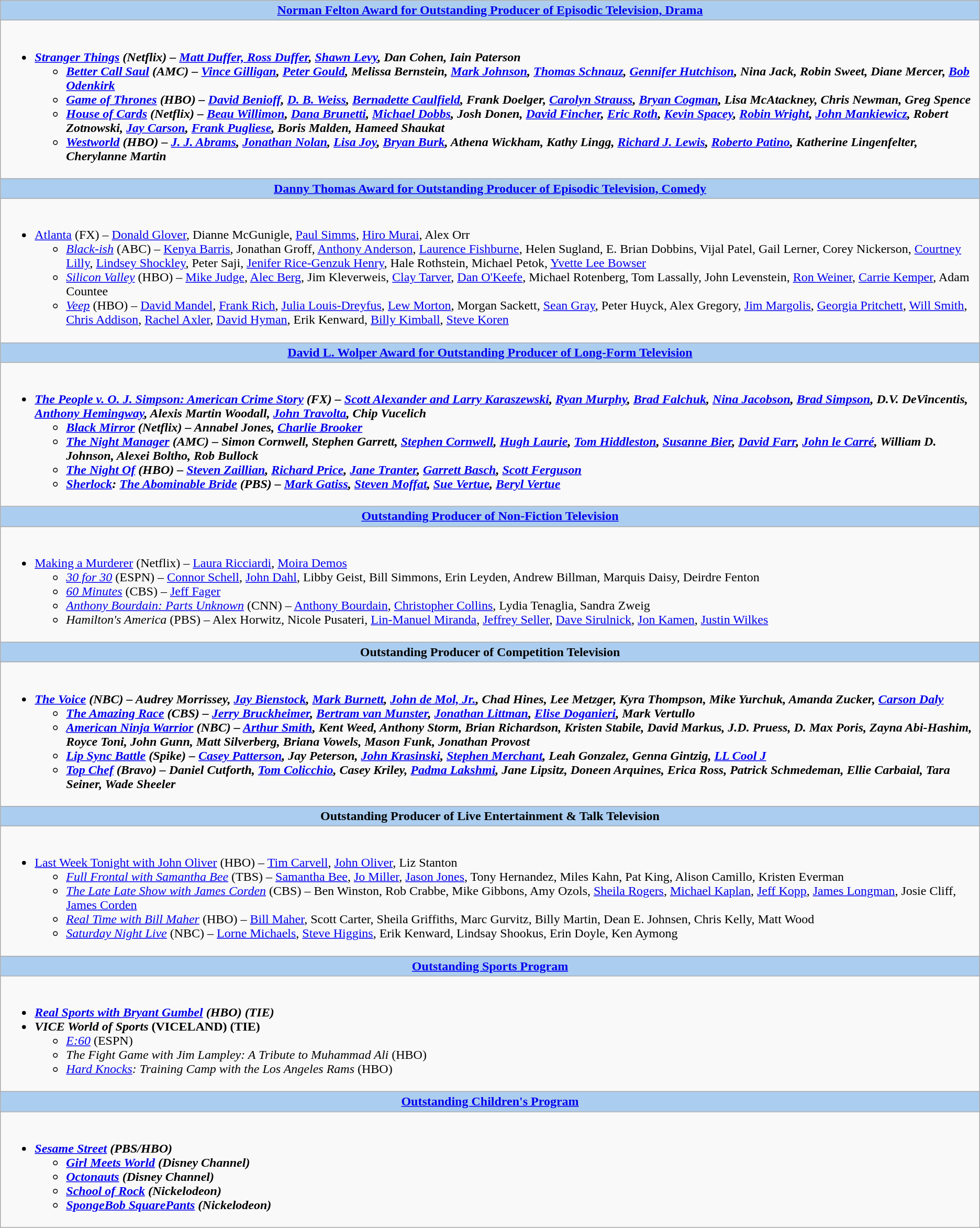<table class=wikitable style="width="100%">
<tr>
<th colspan="2" style="background:#abcdef;"><a href='#'>Norman Felton Award for Outstanding Producer of Episodic Television, Drama</a></th>
</tr>
<tr>
<td colspan="2" style="vertical-align:top;"><br><ul><li><strong><em><a href='#'>Stranger Things</a><em> (Netflix) – <a href='#'>Matt Duffer, Ross Duffer</a>, <a href='#'>Shawn Levy</a>, Dan Cohen, Iain Paterson<strong><ul><li></em><a href='#'>Better Call Saul</a><em> (AMC) – <a href='#'>Vince Gilligan</a>, <a href='#'>Peter Gould</a>, Melissa Bernstein, <a href='#'>Mark Johnson</a>, <a href='#'>Thomas Schnauz</a>, <a href='#'>Gennifer Hutchison</a>, Nina Jack, Robin Sweet, Diane Mercer, <a href='#'>Bob Odenkirk</a></li><li></em><a href='#'>Game of Thrones</a><em> (HBO) – <a href='#'>David Benioff</a>, <a href='#'>D. B. Weiss</a>, <a href='#'>Bernadette Caulfield</a>, Frank Doelger, <a href='#'>Carolyn Strauss</a>, <a href='#'>Bryan Cogman</a>, Lisa McAtackney, Chris Newman, Greg Spence</li><li></em><a href='#'>House of Cards</a><em> (Netflix) – <a href='#'>Beau Willimon</a>, <a href='#'>Dana Brunetti</a>, <a href='#'>Michael Dobbs</a>, Josh Donen, <a href='#'>David Fincher</a>, <a href='#'>Eric Roth</a>, <a href='#'>Kevin Spacey</a>, <a href='#'>Robin Wright</a>, <a href='#'>John Mankiewicz</a>, Robert Zotnowski, <a href='#'>Jay Carson</a>, <a href='#'>Frank Pugliese</a>, Boris Malden, Hameed Shaukat</li><li></em><a href='#'>Westworld</a><em> (HBO) – <a href='#'>J. J. Abrams</a>, <a href='#'>Jonathan Nolan</a>, <a href='#'>Lisa Joy</a>, <a href='#'>Bryan Burk</a>, Athena Wickham, Kathy Lingg, <a href='#'>Richard J. Lewis</a>, <a href='#'>Roberto Patino</a>, Katherine Lingenfelter, Cherylanne Martin</li></ul></li></ul></td>
</tr>
<tr>
<th colspan="2" style="background:#abcdef;"><a href='#'>Danny Thomas Award for Outstanding Producer of Episodic Television, Comedy</a></th>
</tr>
<tr>
<td colspan="2" style="vertical-align:top;"><br><ul><li></em></strong><a href='#'>Atlanta</a></em> (FX) – <a href='#'>Donald Glover</a>, Dianne McGunigle, <a href='#'>Paul Simms</a>, <a href='#'>Hiro Murai</a>, Alex Orr</strong><ul><li><em><a href='#'>Black-ish</a></em> (ABC) – <a href='#'>Kenya Barris</a>, Jonathan Groff, <a href='#'>Anthony Anderson</a>, <a href='#'>Laurence Fishburne</a>, Helen Sugland, E. Brian Dobbins, Vijal Patel, Gail Lerner, Corey Nickerson, <a href='#'>Courtney Lilly</a>, <a href='#'>Lindsey Shockley</a>, Peter Saji, <a href='#'>Jenifer Rice-Genzuk Henry</a>, Hale Rothstein, Michael Petok, <a href='#'>Yvette Lee Bowser</a></li><li><em><a href='#'>Silicon Valley</a></em> (HBO) – <a href='#'>Mike Judge</a>, <a href='#'>Alec Berg</a>, Jim Kleverweis, <a href='#'>Clay Tarver</a>, <a href='#'>Dan O'Keefe</a>, Michael Rotenberg, Tom Lassally, John Levenstein, <a href='#'>Ron Weiner</a>, <a href='#'>Carrie Kemper</a>, Adam Countee</li><li><em><a href='#'>Veep</a></em> (HBO) – <a href='#'>David Mandel</a>, <a href='#'>Frank Rich</a>, <a href='#'>Julia Louis-Dreyfus</a>, <a href='#'>Lew Morton</a>, Morgan Sackett, <a href='#'>Sean Gray</a>, Peter Huyck, Alex Gregory, <a href='#'>Jim Margolis</a>, <a href='#'>Georgia Pritchett</a>, <a href='#'>Will Smith</a>, <a href='#'>Chris Addison</a>, <a href='#'>Rachel Axler</a>, <a href='#'>David Hyman</a>, Erik Kenward, <a href='#'>Billy Kimball</a>, <a href='#'>Steve Koren</a></li></ul></li></ul></td>
</tr>
<tr>
<th colspan="2" style="background:#abcdef;"><a href='#'>David L. Wolper Award for Outstanding Producer of Long-Form Television</a></th>
</tr>
<tr>
<td colspan="2" style="vertical-align:top;"><br><ul><li><strong><em><a href='#'>The People v. O. J. Simpson: American Crime Story</a><em> (FX) – <a href='#'>Scott Alexander and Larry Karaszewski</a>, <a href='#'>Ryan Murphy</a>, <a href='#'>Brad Falchuk</a>, <a href='#'>Nina Jacobson</a>, <a href='#'>Brad Simpson</a>, D.V. DeVincentis, <a href='#'>Anthony Hemingway</a>, Alexis Martin Woodall, <a href='#'>John Travolta</a>, Chip Vucelich<strong><ul><li></em><a href='#'>Black Mirror</a><em> (Netflix) – Annabel Jones, <a href='#'>Charlie Brooker</a></li><li></em><a href='#'>The Night Manager</a><em> (AMC) – Simon Cornwell, Stephen Garrett, <a href='#'>Stephen Cornwell</a>, <a href='#'>Hugh Laurie</a>, <a href='#'>Tom Hiddleston</a>, <a href='#'>Susanne Bier</a>, <a href='#'>David Farr</a>, <a href='#'>John le Carré</a>, William D. Johnson, Alexei Boltho, Rob Bullock</li><li></em><a href='#'>The Night Of</a><em> (HBO) – <a href='#'>Steven Zaillian</a>, <a href='#'>Richard Price</a>, <a href='#'>Jane Tranter</a>, <a href='#'>Garrett Basch</a>, <a href='#'>Scott Ferguson</a></li><li></em><a href='#'>Sherlock</a>: <a href='#'>The Abominable Bride</a><em> (PBS) – <a href='#'>Mark Gatiss</a>, <a href='#'>Steven Moffat</a>, <a href='#'>Sue Vertue</a>, <a href='#'>Beryl Vertue</a></li></ul></li></ul></td>
</tr>
<tr>
<th colspan="2" style="background:#abcdef;"><a href='#'>Outstanding Producer of Non-Fiction Television</a></th>
</tr>
<tr>
<td colspan="2" style="vertical-align:top;"><br><ul><li></em></strong><a href='#'>Making a Murderer</a></em> (Netflix) – <a href='#'>Laura Ricciardi</a>, <a href='#'>Moira Demos</a></strong><ul><li><em><a href='#'>30 for 30</a></em> (ESPN) – <a href='#'>Connor Schell</a>, <a href='#'>John Dahl</a>, Libby Geist, Bill Simmons, Erin Leyden, Andrew Billman, Marquis Daisy, Deirdre Fenton</li><li><em><a href='#'>60 Minutes</a></em> (CBS) – <a href='#'>Jeff Fager</a></li><li><em><a href='#'>Anthony Bourdain: Parts Unknown</a></em> (CNN) – <a href='#'>Anthony Bourdain</a>, <a href='#'>Christopher Collins</a>, Lydia Tenaglia, Sandra Zweig</li><li><em>Hamilton's America</em> (PBS) – Alex Horwitz, Nicole Pusateri, <a href='#'>Lin-Manuel Miranda</a>, <a href='#'>Jeffrey Seller</a>, <a href='#'>Dave Sirulnick</a>, <a href='#'>Jon Kamen</a>, <a href='#'>Justin Wilkes</a></li></ul></li></ul></td>
</tr>
<tr>
<th colspan="2" style="background:#abcdef;">Outstanding Producer of Competition Television</th>
</tr>
<tr>
<td colspan="2" style="vertical-align:top;"><br><ul><li><strong><em><a href='#'>The Voice</a><em> (NBC) – Audrey Morrissey, <a href='#'>Jay Bienstock</a>, <a href='#'>Mark Burnett</a>, <a href='#'>John de Mol, Jr.</a>, Chad Hines, Lee Metzger, Kyra Thompson, Mike Yurchuk, Amanda Zucker, <a href='#'>Carson Daly</a><strong><ul><li></em><a href='#'>The Amazing Race</a><em> (CBS) – <a href='#'>Jerry Bruckheimer</a>, <a href='#'>Bertram van Munster</a>, <a href='#'>Jonathan Littman</a>, <a href='#'>Elise Doganieri</a>, Mark Vertullo</li><li></em><a href='#'>American Ninja Warrior</a><em> (NBC) – <a href='#'>Arthur Smith</a>, Kent Weed, Anthony Storm, Brian Richardson, Kristen Stabile, David Markus, J.D. Pruess, D. Max Poris, Zayna Abi-Hashim, Royce Toni, John Gunn, Matt Silverberg, Briana Vowels, Mason Funk, Jonathan Provost</li><li></em><a href='#'>Lip Sync Battle</a><em> (Spike) – <a href='#'>Casey Patterson</a>, Jay Peterson, <a href='#'>John Krasinski</a>, <a href='#'>Stephen Merchant</a>, Leah Gonzalez, Genna Gintzig, <a href='#'>LL Cool J</a></li><li></em><a href='#'>Top Chef</a><em> (Bravo) – Daniel Cutforth, <a href='#'>Tom Colicchio</a>, Casey Kriley, <a href='#'>Padma Lakshmi</a>, Jane Lipsitz, Doneen Arquines, Erica Ross, Patrick Schmedeman, Ellie Carbaial, Tara Seiner, Wade Sheeler</li></ul></li></ul></td>
</tr>
<tr>
<th colspan="2" style="background:#abcdef;">Outstanding Producer of Live Entertainment & Talk Television</th>
</tr>
<tr>
<td colspan="2" style="vertical-align:top;"><br><ul><li></em></strong><a href='#'>Last Week Tonight with John Oliver</a></em> (HBO) – <a href='#'>Tim Carvell</a>, <a href='#'>John Oliver</a>, Liz Stanton</strong><ul><li><em><a href='#'>Full Frontal with Samantha Bee</a></em> (TBS) – <a href='#'>Samantha Bee</a>, <a href='#'>Jo Miller</a>, <a href='#'>Jason Jones</a>, Tony Hernandez, Miles Kahn, Pat King, Alison Camillo, Kristen Everman</li><li><em><a href='#'>The Late Late Show with James Corden</a></em> (CBS) – Ben Winston, Rob Crabbe, Mike Gibbons, Amy Ozols, <a href='#'>Sheila Rogers</a>, <a href='#'>Michael Kaplan</a>, <a href='#'>Jeff Kopp</a>, <a href='#'>James Longman</a>, Josie Cliff, <a href='#'>James Corden</a></li><li><em><a href='#'>Real Time with Bill Maher</a></em> (HBO) – <a href='#'>Bill Maher</a>, Scott Carter, Sheila Griffiths, Marc Gurvitz, Billy Martin, Dean E. Johnsen, Chris Kelly, Matt Wood</li><li><em><a href='#'>Saturday Night Live</a></em> (NBC) – <a href='#'>Lorne Michaels</a>, <a href='#'>Steve Higgins</a>, Erik Kenward, Lindsay Shookus, Erin Doyle, Ken Aymong</li></ul></li></ul></td>
</tr>
<tr>
<th colspan="2" style="background:#abcdef;"><a href='#'>Outstanding Sports Program</a></th>
</tr>
<tr>
<td colspan="2" style="vertical-align:top;"><br><ul><li><strong><em><a href='#'>Real Sports with Bryant Gumbel</a><em> (HBO) (TIE)<strong></li><li></em></strong>VICE World of Sports</em> (VICELAND) (TIE)</strong><ul><li><em><a href='#'>E:60</a></em> (ESPN)</li><li><em>The Fight Game with Jim Lampley: A Tribute to Muhammad Ali</em> (HBO)</li><li><em><a href='#'>Hard Knocks</a>: Training Camp with the Los Angeles Rams</em> (HBO)</li></ul></li></ul></td>
</tr>
<tr>
<th colspan="2" style="background:#abcdef;"><a href='#'>Outstanding Children's Program</a></th>
</tr>
<tr>
<td colspan="2" style="vertical-align:top;"><br><ul><li><strong><em><a href='#'>Sesame Street</a><em> (PBS/HBO)<strong><ul><li></em><a href='#'>Girl Meets World</a><em> (Disney Channel)</li><li></em><a href='#'>Octonauts</a><em> (Disney Channel)</li><li></em><a href='#'>School of Rock</a><em> (Nickelodeon)</li><li></em><a href='#'>SpongeBob SquarePants</a><em> (Nickelodeon)</li></ul></li></ul></td>
</tr>
</table>
